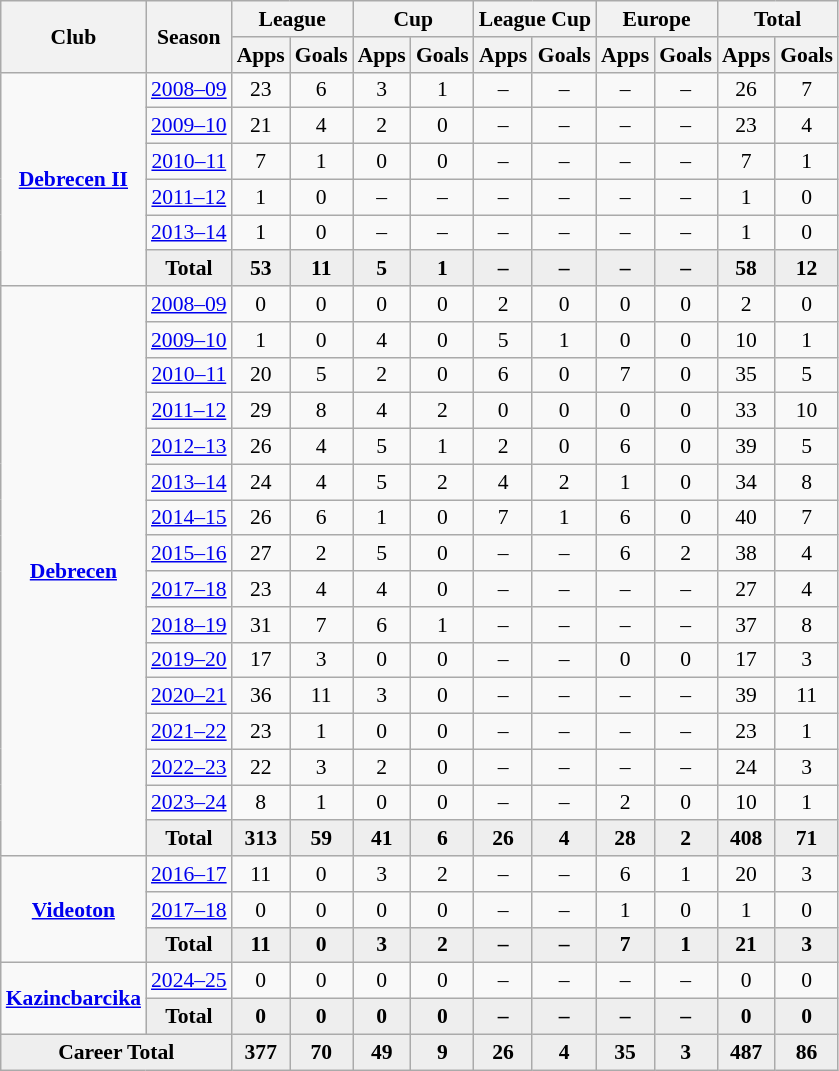<table class="wikitable" style="font-size:90%; text-align: center;">
<tr>
<th rowspan="2">Club</th>
<th rowspan="2">Season</th>
<th colspan="2">League</th>
<th colspan="2">Cup</th>
<th colspan="2">League Cup</th>
<th colspan="2">Europe</th>
<th colspan="2">Total</th>
</tr>
<tr>
<th>Apps</th>
<th>Goals</th>
<th>Apps</th>
<th>Goals</th>
<th>Apps</th>
<th>Goals</th>
<th>Apps</th>
<th>Goals</th>
<th>Apps</th>
<th>Goals</th>
</tr>
<tr>
<td rowspan="6" valign="center"><strong><a href='#'>Debrecen II</a></strong></td>
<td><a href='#'>2008–09</a></td>
<td>23</td>
<td>6</td>
<td>3</td>
<td>1</td>
<td>–</td>
<td>–</td>
<td>–</td>
<td>–</td>
<td>26</td>
<td>7</td>
</tr>
<tr>
<td><a href='#'>2009–10</a></td>
<td>21</td>
<td>4</td>
<td>2</td>
<td>0</td>
<td>–</td>
<td>–</td>
<td>–</td>
<td>–</td>
<td>23</td>
<td>4</td>
</tr>
<tr>
<td><a href='#'>2010–11</a></td>
<td>7</td>
<td>1</td>
<td>0</td>
<td>0</td>
<td>–</td>
<td>–</td>
<td>–</td>
<td>–</td>
<td>7</td>
<td>1</td>
</tr>
<tr>
<td><a href='#'>2011–12</a></td>
<td>1</td>
<td>0</td>
<td>–</td>
<td>–</td>
<td>–</td>
<td>–</td>
<td>–</td>
<td>–</td>
<td>1</td>
<td>0</td>
</tr>
<tr>
<td><a href='#'>2013–14</a></td>
<td>1</td>
<td>0</td>
<td>–</td>
<td>–</td>
<td>–</td>
<td>–</td>
<td>–</td>
<td>–</td>
<td>1</td>
<td>0</td>
</tr>
<tr style="font-weight:bold; background-color:#eeeeee;">
<td>Total</td>
<td>53</td>
<td>11</td>
<td>5</td>
<td>1</td>
<td>–</td>
<td>–</td>
<td>–</td>
<td>–</td>
<td>58</td>
<td>12</td>
</tr>
<tr>
<td rowspan="16" valign="center"><strong><a href='#'>Debrecen</a></strong></td>
<td><a href='#'>2008–09</a></td>
<td>0</td>
<td>0</td>
<td>0</td>
<td>0</td>
<td>2</td>
<td>0</td>
<td>0</td>
<td>0</td>
<td>2</td>
<td>0</td>
</tr>
<tr>
<td><a href='#'>2009–10</a></td>
<td>1</td>
<td>0</td>
<td>4</td>
<td>0</td>
<td>5</td>
<td>1</td>
<td>0</td>
<td>0</td>
<td>10</td>
<td>1</td>
</tr>
<tr>
<td><a href='#'>2010–11</a></td>
<td>20</td>
<td>5</td>
<td>2</td>
<td>0</td>
<td>6</td>
<td>0</td>
<td>7</td>
<td>0</td>
<td>35</td>
<td>5</td>
</tr>
<tr>
<td><a href='#'>2011–12</a></td>
<td>29</td>
<td>8</td>
<td>4</td>
<td>2</td>
<td>0</td>
<td>0</td>
<td>0</td>
<td>0</td>
<td>33</td>
<td>10</td>
</tr>
<tr>
<td><a href='#'>2012–13</a></td>
<td>26</td>
<td>4</td>
<td>5</td>
<td>1</td>
<td>2</td>
<td>0</td>
<td>6</td>
<td>0</td>
<td>39</td>
<td>5</td>
</tr>
<tr>
<td><a href='#'>2013–14</a></td>
<td>24</td>
<td>4</td>
<td>5</td>
<td>2</td>
<td>4</td>
<td>2</td>
<td>1</td>
<td>0</td>
<td>34</td>
<td>8</td>
</tr>
<tr>
<td><a href='#'>2014–15</a></td>
<td>26</td>
<td>6</td>
<td>1</td>
<td>0</td>
<td>7</td>
<td>1</td>
<td>6</td>
<td>0</td>
<td>40</td>
<td>7</td>
</tr>
<tr>
<td><a href='#'>2015–16</a></td>
<td>27</td>
<td>2</td>
<td>5</td>
<td>0</td>
<td>–</td>
<td>–</td>
<td>6</td>
<td>2</td>
<td>38</td>
<td>4</td>
</tr>
<tr>
<td><a href='#'>2017–18</a></td>
<td>23</td>
<td>4</td>
<td>4</td>
<td>0</td>
<td>–</td>
<td>–</td>
<td>–</td>
<td>–</td>
<td>27</td>
<td>4</td>
</tr>
<tr>
<td><a href='#'>2018–19</a></td>
<td>31</td>
<td>7</td>
<td>6</td>
<td>1</td>
<td>–</td>
<td>–</td>
<td>–</td>
<td>–</td>
<td>37</td>
<td>8</td>
</tr>
<tr>
<td><a href='#'>2019–20</a></td>
<td>17</td>
<td>3</td>
<td>0</td>
<td>0</td>
<td>–</td>
<td>–</td>
<td>0</td>
<td>0</td>
<td>17</td>
<td>3</td>
</tr>
<tr>
<td><a href='#'>2020–21</a></td>
<td>36</td>
<td>11</td>
<td>3</td>
<td>0</td>
<td>–</td>
<td>–</td>
<td>–</td>
<td>–</td>
<td>39</td>
<td>11</td>
</tr>
<tr>
<td><a href='#'>2021–22</a></td>
<td>23</td>
<td>1</td>
<td>0</td>
<td>0</td>
<td>–</td>
<td>–</td>
<td>–</td>
<td>–</td>
<td>23</td>
<td>1</td>
</tr>
<tr>
<td><a href='#'>2022–23</a></td>
<td>22</td>
<td>3</td>
<td>2</td>
<td>0</td>
<td>–</td>
<td>–</td>
<td>–</td>
<td>–</td>
<td>24</td>
<td>3</td>
</tr>
<tr>
<td><a href='#'>2023–24</a> </td>
<td>8</td>
<td>1</td>
<td>0</td>
<td>0</td>
<td>–</td>
<td>–</td>
<td>2</td>
<td>0</td>
<td>10</td>
<td>1</td>
</tr>
<tr style="font-weight:bold; background-color:#eeeeee;">
<td>Total</td>
<td>313</td>
<td>59</td>
<td>41</td>
<td>6</td>
<td>26</td>
<td>4</td>
<td>28</td>
<td>2</td>
<td>408</td>
<td>71</td>
</tr>
<tr>
<td rowspan="3" valign="center"><strong><a href='#'>Videoton</a></strong></td>
<td><a href='#'>2016–17</a></td>
<td>11</td>
<td>0</td>
<td>3</td>
<td>2</td>
<td>–</td>
<td>–</td>
<td>6</td>
<td>1</td>
<td>20</td>
<td>3</td>
</tr>
<tr>
<td><a href='#'>2017–18</a></td>
<td>0</td>
<td>0</td>
<td>0</td>
<td>0</td>
<td>–</td>
<td>–</td>
<td>1</td>
<td>0</td>
<td>1</td>
<td>0</td>
</tr>
<tr style="font-weight:bold; background-color:#eeeeee;">
<td>Total</td>
<td>11</td>
<td>0</td>
<td>3</td>
<td>2</td>
<td>–</td>
<td>–</td>
<td>7</td>
<td>1</td>
<td>21</td>
<td>3</td>
</tr>
<tr>
<td rowspan="2" valign="center"><strong><a href='#'>Kazincbarcika</a></strong></td>
<td><a href='#'>2024–25</a></td>
<td>0</td>
<td>0</td>
<td>0</td>
<td>0</td>
<td>–</td>
<td>–</td>
<td>–</td>
<td>–</td>
<td>0</td>
<td>0</td>
</tr>
<tr style="font-weight:bold; background-color:#eeeeee;">
<td>Total</td>
<td>0</td>
<td>0</td>
<td>0</td>
<td>0</td>
<td>–</td>
<td>–</td>
<td>–</td>
<td>–</td>
<td>0</td>
<td>0</td>
</tr>
<tr style="font-weight:bold; background-color:#eeeeee;">
<td colspan="2" valign="top"><strong>Career Total</strong></td>
<td><strong>377</strong></td>
<td><strong>70</strong></td>
<td><strong>49</strong></td>
<td><strong>9</strong></td>
<td><strong>26</strong></td>
<td><strong>4</strong></td>
<td><strong>35</strong></td>
<td><strong>3</strong></td>
<td><strong>487</strong></td>
<td><strong>86</strong></td>
</tr>
</table>
